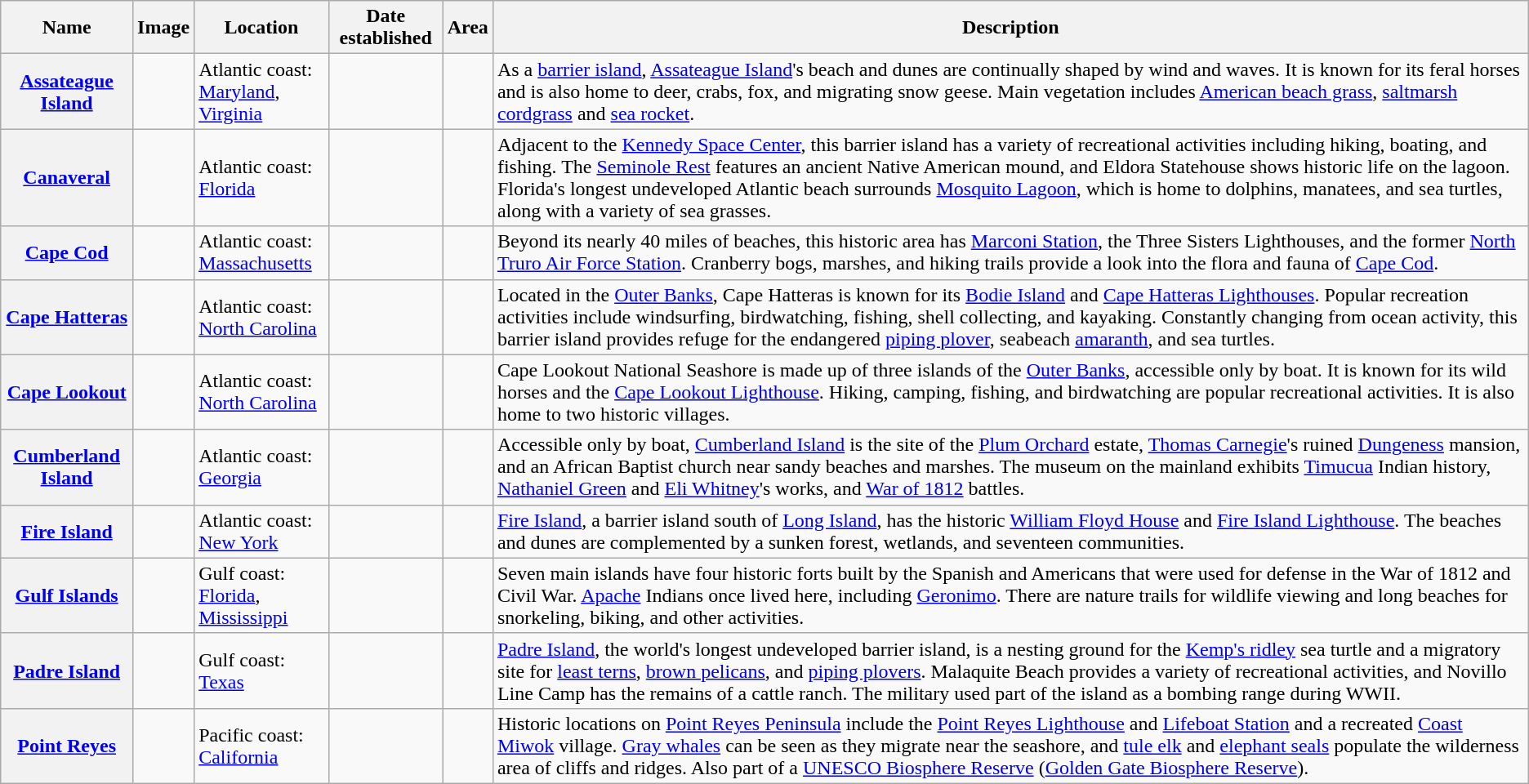<table class="wikitable sortable plainrowheaders">
<tr>
<th scope="col">Name</th>
<th scope="col" class="unsortable">Image</th>
<th scope="col">Location</th>
<th scope="col">Date established</th>
<th scope="col">Area</th>
<th scope="col" class="unsortable">Description</th>
</tr>
<tr>
<th scope="row"><a href='#'>Assateague Island</a></th>
<td></td>
<td>Atlantic coast: <br><a href='#'>Maryland</a>, <a href='#'>Virginia</a><br><small></small></td>
<td></td>
<td></td>
<td>As a <a href='#'>barrier island</a>, <a href='#'>Assateague Island</a>'s beach and dunes are continually shaped by wind and waves. It is known for its feral horses and is also home to deer, crabs, fox, and migrating snow geese. Main vegetation includes <a href='#'>American beach grass</a>, <a href='#'>saltmarsh cordgrass</a> and <a href='#'>sea rocket</a>.</td>
</tr>
<tr>
<th scope="row"><a href='#'>Canaveral</a></th>
<td></td>
<td>Atlantic coast: <br><a href='#'>Florida</a><br><small></small></td>
<td></td>
<td></td>
<td>Adjacent to the <a href='#'>Kennedy Space Center</a>, this barrier island has a variety of recreational activities including hiking, boating, and fishing. The <a href='#'>Seminole Rest</a> features an ancient Native American mound, and Eldora Statehouse shows historic life on the lagoon. Florida's longest undeveloped Atlantic beach surrounds <a href='#'>Mosquito Lagoon</a>, which is home to dolphins, manatees, and sea turtles, along with a variety of sea grasses.</td>
</tr>
<tr>
<th scope="row"><a href='#'>Cape Cod</a></th>
<td></td>
<td>Atlantic coast: <br><a href='#'>Massachusetts</a><br><small></small></td>
<td></td>
<td></td>
<td>Beyond its nearly 40 miles of beaches, this historic area has <a href='#'>Marconi Station</a>, the Three Sisters Lighthouses, and the former <a href='#'>North Truro Air Force Station</a>. Cranberry bogs, marshes, and hiking trails provide a look into the flora and fauna of <a href='#'>Cape Cod</a>.</td>
</tr>
<tr>
<th scope="row"><a href='#'>Cape Hatteras</a></th>
<td></td>
<td>Atlantic coast: <br><a href='#'>North Carolina</a><br><small></small></td>
<td></td>
<td></td>
<td>Located in the <a href='#'>Outer Banks</a>, Cape Hatteras is known for its <a href='#'>Bodie Island</a> and <a href='#'>Cape Hatteras Lighthouses</a>. Popular recreation activities include windsurfing, birdwatching, fishing, shell collecting, and kayaking. Constantly changing from ocean activity, this barrier island provides refuge for the endangered <a href='#'>piping plover</a>, seabeach <a href='#'>amaranth</a>, and sea turtles.</td>
</tr>
<tr>
<th scope="row"><a href='#'>Cape Lookout</a></th>
<td></td>
<td>Atlantic coast: <br><a href='#'>North Carolina</a><br><small></small></td>
<td></td>
<td></td>
<td>Cape Lookout National Seashore is made up of three islands of the <a href='#'>Outer Banks</a>, accessible only by boat. It is known for its wild horses and the <a href='#'>Cape Lookout Lighthouse</a>. Hiking, camping, fishing, and birdwatching are popular recreational activities. It is also home to two historic villages.</td>
</tr>
<tr>
<th scope="row"><a href='#'>Cumberland Island</a></th>
<td></td>
<td>Atlantic coast: <br><a href='#'>Georgia</a><br><small></small></td>
<td></td>
<td></td>
<td>Accessible only by boat, <a href='#'>Cumberland Island</a> is the site of the <a href='#'>Plum Orchard</a> estate, <a href='#'>Thomas Carnegie</a>'s ruined <a href='#'>Dungeness</a> mansion, and an African Baptist church near sandy beaches and marshes. The museum on the mainland exhibits <a href='#'>Timucua</a> Indian history, <a href='#'>Nathaniel Green</a> and <a href='#'>Eli Whitney</a>'s works, and <a href='#'>War of 1812</a> battles.</td>
</tr>
<tr>
<th scope="row"><a href='#'>Fire Island</a></th>
<td></td>
<td>Atlantic coast: <br><a href='#'>New York</a><br><small></small></td>
<td></td>
<td></td>
<td><a href='#'>Fire Island</a>, a barrier island south of <a href='#'>Long Island</a>, has the historic <a href='#'>William Floyd House</a> and <a href='#'>Fire Island Lighthouse</a>. The beaches and dunes are complemented by a sunken forest, wetlands, and seventeen communities.</td>
</tr>
<tr>
<th scope="row"><a href='#'>Gulf Islands</a></th>
<td></td>
<td>Gulf coast: <br><a href='#'>Florida</a>, <a href='#'>Mississippi</a><br><small></small></td>
<td></td>
<td></td>
<td>Seven main islands have four historic forts built by the Spanish and Americans that were used for defense in the War of 1812 and Civil War. <a href='#'>Apache</a> Indians once lived here, including <a href='#'>Geronimo</a>. There are nature trails for wildlife viewing and long beaches for snorkeling, biking, and other activities.</td>
</tr>
<tr>
<th scope="row"><a href='#'>Padre Island</a></th>
<td></td>
<td>Gulf coast: <br><a href='#'>Texas</a><br><small></small></td>
<td></td>
<td></td>
<td><a href='#'>Padre Island</a>, the world's longest undeveloped barrier island, is a nesting ground for the <a href='#'>Kemp's ridley</a> sea turtle and a migratory site for <a href='#'>least terns</a>, <a href='#'>brown pelicans</a>, and <a href='#'>piping plovers</a>. Malaquite Beach provides a variety of recreational activities, and Novillo Line Camp has the remains of a cattle ranch. The military used part of the island as a bombing range during WWII.</td>
</tr>
<tr>
<th scope="row"><a href='#'>Point Reyes</a></th>
<td></td>
<td>Pacific coast: <br><a href='#'>California</a><br><small></small></td>
<td></td>
<td></td>
<td>Historic locations on <a href='#'>Point Reyes Peninsula</a> include the <a href='#'>Point Reyes Lighthouse</a> and <a href='#'>Lifeboat Station</a> and a recreated <a href='#'>Coast Miwok</a> village. <a href='#'>Gray whales</a> can be seen as they migrate near the seashore, and <a href='#'>tule elk</a> and <a href='#'>elephant seals</a> populate the wilderness area of cliffs and ridges. Also part of a <a href='#'>UNESCO Biosphere Reserve</a> (<a href='#'>Golden Gate Biosphere Reserve</a>). </td>
</tr>
</table>
